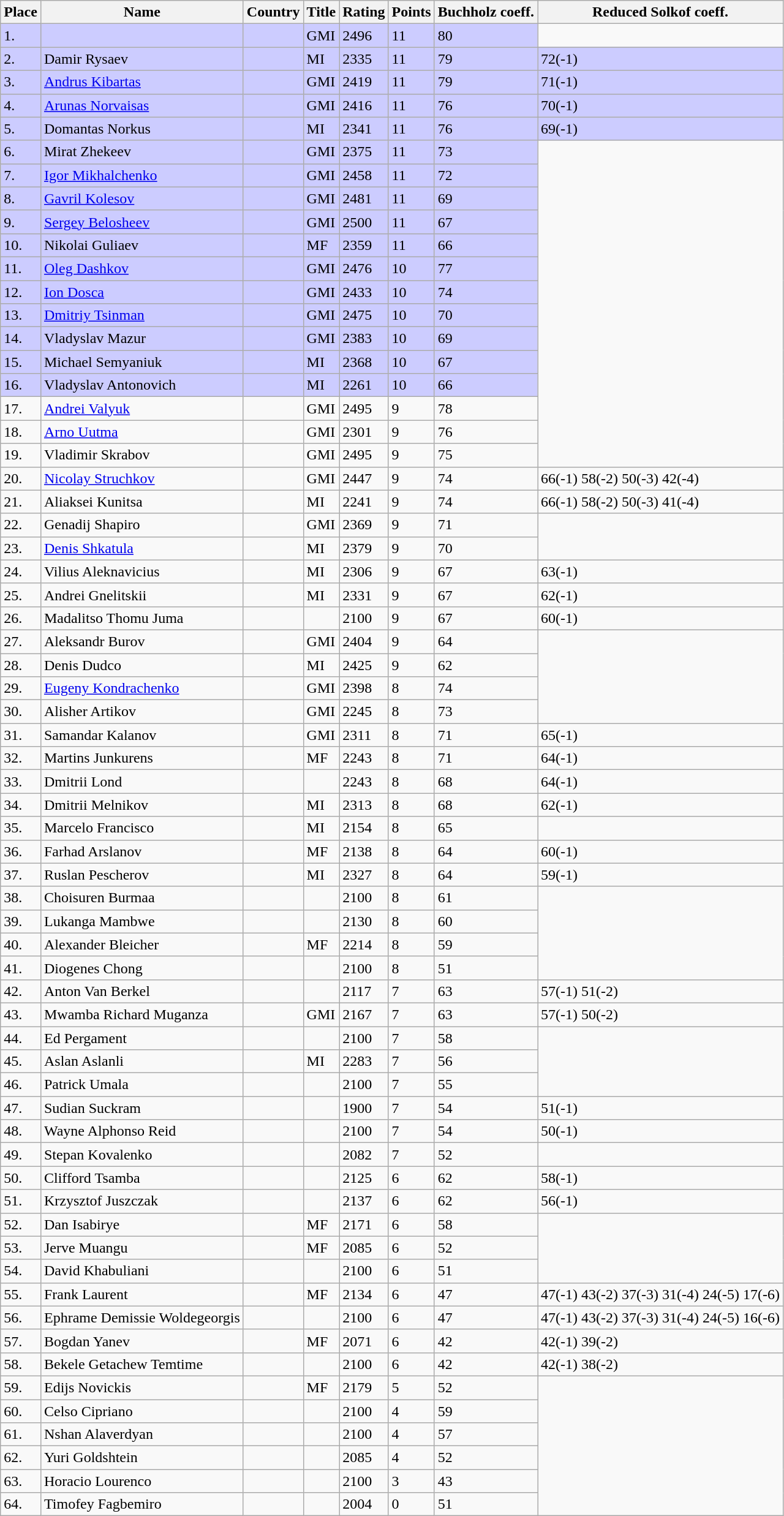<table class="wikitable">
<tr>
<th>Place</th>
<th>Name</th>
<th>Country</th>
<th>Title</th>
<th>Rating</th>
<th>Points</th>
<th>Buchholz coeff.</th>
<th>Reduced  Solkof coeff.</th>
</tr>
<tr bgcolor=#ccccff>
<td>1.</td>
<td></td>
<td></td>
<td>GMI</td>
<td>2496</td>
<td>11</td>
<td>80</td>
</tr>
<tr bgcolor=#ccccff>
<td>2.</td>
<td>Damir Rysaev</td>
<td></td>
<td>MI</td>
<td>2335</td>
<td>11</td>
<td>79</td>
<td>72(-1)</td>
</tr>
<tr bgcolor=#ccccff>
<td>3.</td>
<td><a href='#'>Andrus Kibartas</a></td>
<td></td>
<td>GMI</td>
<td>2419</td>
<td>11</td>
<td>79</td>
<td>71(-1)</td>
</tr>
<tr bgcolor=#ccccff>
<td>4.</td>
<td><a href='#'>Arunas Norvaisas</a></td>
<td></td>
<td>GMI</td>
<td>2416</td>
<td>11</td>
<td>76</td>
<td>70(-1)</td>
</tr>
<tr bgcolor=#ccccff>
<td>5.</td>
<td>Domantas Norkus</td>
<td></td>
<td>MI</td>
<td>2341</td>
<td>11</td>
<td>76</td>
<td>69(-1)</td>
</tr>
<tr bgcolor=#ccccff>
<td>6.</td>
<td>Mirat Zhekeev</td>
<td></td>
<td>GMI</td>
<td>2375</td>
<td>11</td>
<td>73</td>
</tr>
<tr bgcolor=#ccccff>
<td>7.</td>
<td><a href='#'>Igor Mikhalchenko</a></td>
<td></td>
<td>GMI</td>
<td>2458</td>
<td>11</td>
<td>72</td>
</tr>
<tr bgcolor=#ccccff>
<td>8.</td>
<td><a href='#'>Gavril Kolesov</a></td>
<td></td>
<td>GMI</td>
<td>2481</td>
<td>11</td>
<td>69</td>
</tr>
<tr bgcolor=#ccccff>
<td>9.</td>
<td><a href='#'>Sergey Belosheev</a></td>
<td></td>
<td>GMI</td>
<td>2500</td>
<td>11</td>
<td>67</td>
</tr>
<tr bgcolor=#ccccff>
<td>10.</td>
<td>Nikolai Guliaev</td>
<td></td>
<td>MF</td>
<td>2359</td>
<td>11</td>
<td>66</td>
</tr>
<tr bgcolor=#ccccff>
<td>11.</td>
<td><a href='#'>Oleg Dashkov</a></td>
<td></td>
<td>GMI</td>
<td>2476</td>
<td>10</td>
<td>77</td>
</tr>
<tr bgcolor=#ccccff>
<td>12.</td>
<td><a href='#'>Ion Dosca</a></td>
<td></td>
<td>GMI</td>
<td>2433</td>
<td>10</td>
<td>74</td>
</tr>
<tr bgcolor=#ccccff>
<td>13.</td>
<td><a href='#'>Dmitriy Tsinman</a></td>
<td></td>
<td>GMI</td>
<td>2475</td>
<td>10</td>
<td>70</td>
</tr>
<tr bgcolor=#ccccff>
<td>14.</td>
<td>Vladyslav Mazur</td>
<td></td>
<td>GMI</td>
<td>2383</td>
<td>10</td>
<td>69</td>
</tr>
<tr bgcolor=#ccccff>
<td>15.</td>
<td>Michael Semyaniuk</td>
<td></td>
<td>MI</td>
<td>2368</td>
<td>10</td>
<td>67</td>
</tr>
<tr bgcolor=#ccccff>
<td>16.</td>
<td>Vladyslav Antonovich</td>
<td></td>
<td>MI</td>
<td>2261</td>
<td>10</td>
<td>66</td>
</tr>
<tr>
<td>17.</td>
<td><a href='#'>Andrei Valyuk</a></td>
<td></td>
<td>GMI</td>
<td>2495</td>
<td>9</td>
<td>78</td>
</tr>
<tr>
<td>18.</td>
<td><a href='#'>Arno Uutma</a></td>
<td></td>
<td>GMI</td>
<td>2301</td>
<td>9</td>
<td>76</td>
</tr>
<tr>
<td>19.</td>
<td>Vladimir Skrabov</td>
<td></td>
<td>GMI</td>
<td>2495</td>
<td>9</td>
<td>75</td>
</tr>
<tr>
<td>20.</td>
<td><a href='#'>Nicolay Struchkov</a></td>
<td></td>
<td>GMI</td>
<td>2447</td>
<td>9</td>
<td>74</td>
<td>66(-1) 58(-2) 50(-3) 42(-4)</td>
</tr>
<tr>
<td>21.</td>
<td>Aliaksei Kunitsa</td>
<td></td>
<td>MI</td>
<td>2241</td>
<td>9</td>
<td>74</td>
<td>66(-1) 58(-2) 50(-3) 41(-4)</td>
</tr>
<tr>
<td>22.</td>
<td>Genadij Shapiro</td>
<td></td>
<td>GMI</td>
<td>2369</td>
<td>9</td>
<td>71</td>
</tr>
<tr>
<td>23.</td>
<td><a href='#'>Denis Shkatula</a></td>
<td></td>
<td>MI</td>
<td>2379</td>
<td>9</td>
<td>70</td>
</tr>
<tr>
<td>24.</td>
<td>Vilius Aleknavicius</td>
<td></td>
<td>MI</td>
<td>2306</td>
<td>9</td>
<td>67</td>
<td>63(-1)</td>
</tr>
<tr>
<td>25.</td>
<td>Andrei Gnelitskii</td>
<td></td>
<td>MI</td>
<td>2331</td>
<td>9</td>
<td>67</td>
<td>62(-1)</td>
</tr>
<tr>
<td>26.</td>
<td>Madalitso Thomu Juma</td>
<td></td>
<td></td>
<td>2100</td>
<td>9</td>
<td>67</td>
<td>60(-1)</td>
</tr>
<tr>
<td>27.</td>
<td>Aleksandr Burov</td>
<td></td>
<td>GMI</td>
<td>2404</td>
<td>9</td>
<td>64</td>
</tr>
<tr>
<td>28.</td>
<td>Denis Dudco</td>
<td></td>
<td>MI</td>
<td>2425</td>
<td>9</td>
<td>62</td>
</tr>
<tr>
<td>29.</td>
<td><a href='#'>Eugeny Kondrachenko</a></td>
<td></td>
<td>GMI</td>
<td>2398</td>
<td>8</td>
<td>74</td>
</tr>
<tr>
<td>30.</td>
<td>Alisher Artikov</td>
<td></td>
<td>GMI</td>
<td>2245</td>
<td>8</td>
<td>73</td>
</tr>
<tr>
<td>31.</td>
<td>Samandar Kalanov</td>
<td></td>
<td>GMI</td>
<td>2311</td>
<td>8</td>
<td>71</td>
<td>65(-1)</td>
</tr>
<tr>
<td>32.</td>
<td>Martins Junkurens</td>
<td></td>
<td>MF</td>
<td>2243</td>
<td>8</td>
<td>71</td>
<td>64(-1)</td>
</tr>
<tr>
<td>33.</td>
<td>Dmitrii Lond</td>
<td></td>
<td></td>
<td>2243</td>
<td>8</td>
<td>68</td>
<td>64(-1)</td>
</tr>
<tr>
<td>34.</td>
<td>Dmitrii Melnikov</td>
<td></td>
<td>MI</td>
<td>2313</td>
<td>8</td>
<td>68</td>
<td>62(-1)</td>
</tr>
<tr>
<td>35.</td>
<td>Marcelo Francisco</td>
<td></td>
<td>MI</td>
<td>2154</td>
<td>8</td>
<td>65</td>
</tr>
<tr>
<td>36.</td>
<td>Farhad Arslanov</td>
<td></td>
<td>MF</td>
<td>2138</td>
<td>8</td>
<td>64</td>
<td>60(-1)</td>
</tr>
<tr>
<td>37.</td>
<td>Ruslan Pescherov</td>
<td></td>
<td>MI</td>
<td>2327</td>
<td>8</td>
<td>64</td>
<td>59(-1)</td>
</tr>
<tr>
<td>38.</td>
<td>Choisuren Burmaa</td>
<td></td>
<td></td>
<td>2100</td>
<td>8</td>
<td>61</td>
</tr>
<tr>
<td>39.</td>
<td>Lukanga Mambwe</td>
<td></td>
<td></td>
<td>2130</td>
<td>8</td>
<td>60</td>
</tr>
<tr>
<td>40.</td>
<td>Alexander Bleicher</td>
<td></td>
<td>MF</td>
<td>2214</td>
<td>8</td>
<td>59</td>
</tr>
<tr>
<td>41.</td>
<td>Diogenes Chong</td>
<td></td>
<td></td>
<td>2100</td>
<td>8</td>
<td>51</td>
</tr>
<tr>
<td>42.</td>
<td>Anton Van Berkel</td>
<td></td>
<td></td>
<td>2117</td>
<td>7</td>
<td>63</td>
<td>57(-1) 51(-2)</td>
</tr>
<tr>
<td>43.</td>
<td>Mwamba Richard Muganza</td>
<td></td>
<td>GMI</td>
<td>2167</td>
<td>7</td>
<td>63</td>
<td>57(-1) 50(-2)</td>
</tr>
<tr>
<td>44.</td>
<td>Ed Pergament</td>
<td></td>
<td></td>
<td>2100</td>
<td>7</td>
<td>58</td>
</tr>
<tr>
<td>45.</td>
<td>Aslan Aslanli</td>
<td></td>
<td>MI</td>
<td>2283</td>
<td>7</td>
<td>56</td>
</tr>
<tr>
<td>46.</td>
<td>Patrick Umala</td>
<td></td>
<td></td>
<td>2100</td>
<td>7</td>
<td>55</td>
</tr>
<tr>
<td>47.</td>
<td>Sudian Suckram</td>
<td></td>
<td></td>
<td>1900</td>
<td>7</td>
<td>54</td>
<td>51(-1)</td>
</tr>
<tr>
<td>48.</td>
<td>Wayne Alphonso Reid</td>
<td></td>
<td></td>
<td>2100</td>
<td>7</td>
<td>54</td>
<td>50(-1)</td>
</tr>
<tr>
<td>49.</td>
<td>Stepan Kovalenko</td>
<td></td>
<td></td>
<td>2082</td>
<td>7</td>
<td>52</td>
</tr>
<tr>
<td>50.</td>
<td>Clifford Tsamba</td>
<td></td>
<td></td>
<td>2125</td>
<td>6</td>
<td>62</td>
<td>58(-1)</td>
</tr>
<tr>
<td>51.</td>
<td>Krzysztof Juszczak</td>
<td></td>
<td></td>
<td>2137</td>
<td>6</td>
<td>62</td>
<td>56(-1)</td>
</tr>
<tr>
<td>52.</td>
<td>Dan Isabirye</td>
<td></td>
<td>MF</td>
<td>2171</td>
<td>6</td>
<td>58</td>
</tr>
<tr>
<td>53.</td>
<td>Jerve Muangu</td>
<td></td>
<td>MF</td>
<td>2085</td>
<td>6</td>
<td>52</td>
</tr>
<tr>
<td>54.</td>
<td>David Khabuliani</td>
<td></td>
<td></td>
<td>2100</td>
<td>6</td>
<td>51</td>
</tr>
<tr>
<td>55.</td>
<td>Frank Laurent</td>
<td></td>
<td>MF</td>
<td>2134</td>
<td>6</td>
<td>47</td>
<td>47(-1) 43(-2) 37(-3) 31(-4) 24(-5) 17(-6)</td>
</tr>
<tr>
<td>56.</td>
<td>Ephrame Demissie Woldegeorgis</td>
<td></td>
<td></td>
<td>2100</td>
<td>6</td>
<td>47</td>
<td>47(-1) 43(-2) 37(-3) 31(-4) 24(-5) 16(-6)</td>
</tr>
<tr>
<td>57.</td>
<td>Bogdan Yanev</td>
<td></td>
<td>MF</td>
<td>2071</td>
<td>6</td>
<td>42</td>
<td>42(-1) 39(-2)</td>
</tr>
<tr>
<td>58.</td>
<td>Bekele Getachew Temtime</td>
<td></td>
<td></td>
<td>2100</td>
<td>6</td>
<td>42</td>
<td>42(-1) 38(-2)</td>
</tr>
<tr>
<td>59.</td>
<td>Edijs Novickis</td>
<td></td>
<td>MF</td>
<td>2179</td>
<td>5</td>
<td>52</td>
</tr>
<tr>
<td>60.</td>
<td>Celso Cipriano</td>
<td></td>
<td></td>
<td>2100</td>
<td>4</td>
<td>59</td>
</tr>
<tr>
<td>61.</td>
<td>Nshan Alaverdyan</td>
<td></td>
<td></td>
<td>2100</td>
<td>4</td>
<td>57</td>
</tr>
<tr>
<td>62.</td>
<td>Yuri Goldshtein</td>
<td></td>
<td></td>
<td>2085</td>
<td>4</td>
<td>52</td>
</tr>
<tr>
<td>63.</td>
<td>Horacio Lourenco</td>
<td></td>
<td></td>
<td>2100</td>
<td>3</td>
<td>43</td>
</tr>
<tr>
<td>64.</td>
<td>Timofey Fagbemiro</td>
<td></td>
<td></td>
<td>2004</td>
<td>0</td>
<td>51</td>
</tr>
</table>
